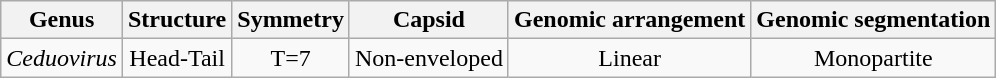<table class="wikitable sortable" style="text-align:center">
<tr>
<th>Genus</th>
<th>Structure</th>
<th>Symmetry</th>
<th>Capsid</th>
<th>Genomic arrangement</th>
<th>Genomic segmentation</th>
</tr>
<tr>
<td><em>Ceduovirus</em></td>
<td>Head-Tail</td>
<td>T=7</td>
<td>Non-enveloped</td>
<td>Linear</td>
<td>Monopartite</td>
</tr>
</table>
